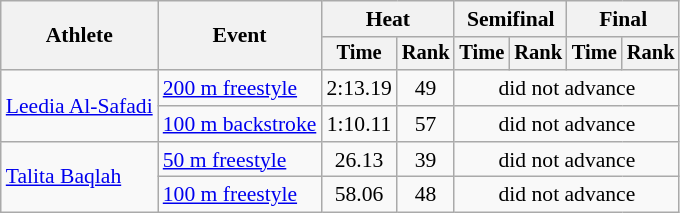<table class="wikitable" style="text-align:center; font-size:90%">
<tr>
<th rowspan="2">Athlete</th>
<th rowspan="2">Event</th>
<th colspan="2">Heat</th>
<th colspan="2">Semifinal</th>
<th colspan="2">Final</th>
</tr>
<tr style="font-size:95%">
<th>Time</th>
<th>Rank</th>
<th>Time</th>
<th>Rank</th>
<th>Time</th>
<th>Rank</th>
</tr>
<tr>
<td align=left rowspan=2><a href='#'>Leedia Al-Safadi</a></td>
<td align=left><a href='#'>200 m freestyle</a></td>
<td>2:13.19</td>
<td>49</td>
<td colspan=4>did not advance</td>
</tr>
<tr>
<td align=left><a href='#'>100 m backstroke</a></td>
<td>1:10.11</td>
<td>57</td>
<td colspan=4>did not advance</td>
</tr>
<tr>
<td align=left rowspan=2><a href='#'>Talita Baqlah</a></td>
<td align=left><a href='#'>50 m freestyle</a></td>
<td>26.13</td>
<td>39</td>
<td colspan=4>did not advance</td>
</tr>
<tr>
<td align=left><a href='#'>100 m freestyle</a></td>
<td>58.06</td>
<td>48</td>
<td colspan=4>did not advance</td>
</tr>
</table>
